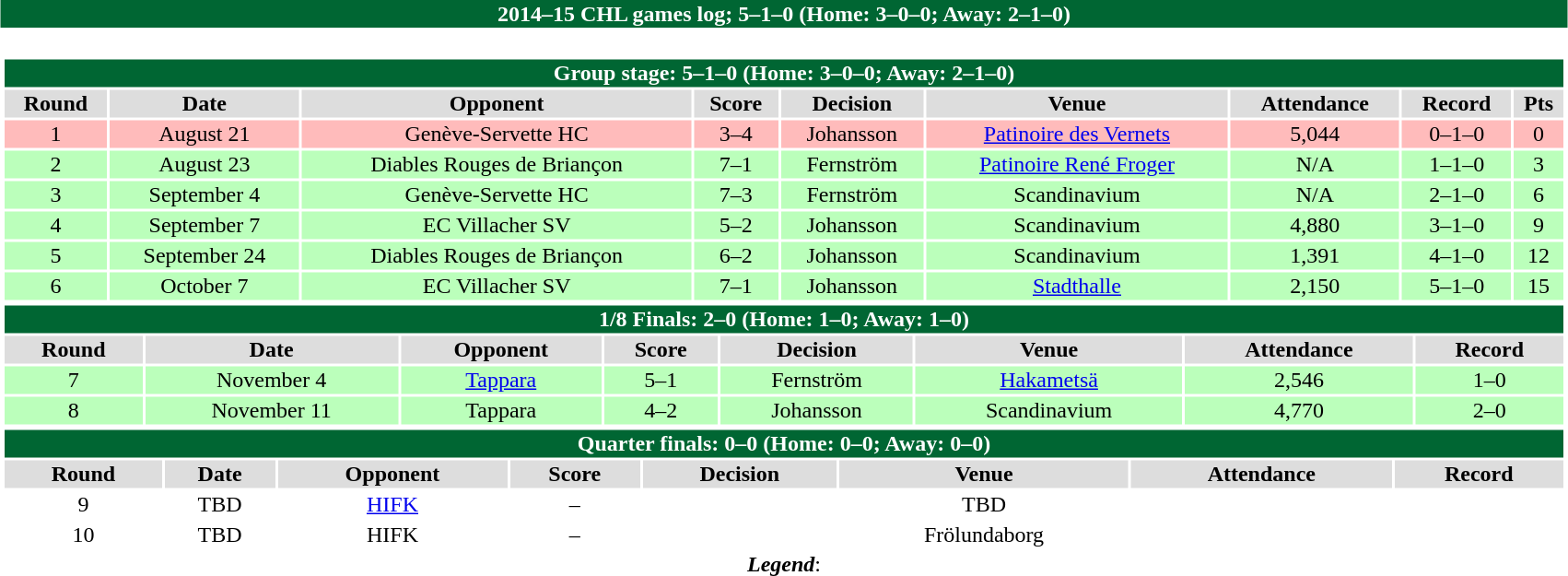<table class="toccolours" width=90% style="clear:both; margin:1.5em auto; text-align:center;">
<tr>
<th colspan=10 style="background:#006633; color: #ffffff;">2014–15 CHL games log; 5–1–0 (Home: 3–0–0; Away: 2–1–0)</th>
</tr>
<tr>
<td colspan=10><br><table class="toccolours collapsible collapsed" width=100%>
<tr>
<th colspan=10; style="background:#006633; color: #ffffff;">Group stage: 5–1–0 (Home: 3–0–0; Away: 2–1–0)</th>
</tr>
<tr align="center"  bgcolor="dddddd">
<td><strong>Round</strong></td>
<td><strong>Date</strong></td>
<td><strong>Opponent</strong></td>
<td><strong>Score</strong></td>
<td><strong>Decision</strong></td>
<td><strong>Venue</strong></td>
<td><strong>Attendance</strong></td>
<td><strong>Record</strong></td>
<td><strong>Pts</strong></td>
</tr>
<tr align="center" bgcolor="ffbbbb">
<td>1</td>
<td>August 21</td>
<td>Genève-Servette HC</td>
<td>3–4</td>
<td>Johansson</td>
<td><a href='#'>Patinoire des Vernets</a></td>
<td>5,044</td>
<td>0–1–0</td>
<td>0</td>
</tr>
<tr align="center" bgcolor="bbffbb">
<td>2</td>
<td>August 23</td>
<td>Diables Rouges de Briançon</td>
<td>7–1</td>
<td>Fernström</td>
<td><a href='#'>Patinoire René Froger</a></td>
<td>N/A</td>
<td>1–1–0</td>
<td>3</td>
</tr>
<tr align="center" bgcolor="bbffbb">
<td>3</td>
<td>September 4</td>
<td>Genève-Servette HC</td>
<td>7–3</td>
<td>Fernström</td>
<td>Scandinavium</td>
<td>N/A</td>
<td>2–1–0</td>
<td>6</td>
</tr>
<tr align="center" bgcolor="bbffbb">
<td>4</td>
<td>September 7</td>
<td>EC Villacher SV</td>
<td>5–2</td>
<td>Johansson</td>
<td>Scandinavium</td>
<td>4,880</td>
<td>3–1–0</td>
<td>9</td>
</tr>
<tr align="center" bgcolor="bbffbb">
<td>5</td>
<td>September 24</td>
<td>Diables Rouges de Briançon</td>
<td>6–2</td>
<td>Johansson</td>
<td>Scandinavium</td>
<td>1,391</td>
<td>4–1–0</td>
<td>12</td>
</tr>
<tr align="center" bgcolor="bbffbb">
<td>6</td>
<td>October 7</td>
<td>EC Villacher SV</td>
<td>7–1</td>
<td>Johansson</td>
<td><a href='#'>Stadthalle</a></td>
<td>2,150</td>
<td>5–1–0</td>
<td>15</td>
</tr>
</table>
<table class="toccolours collapsible collapsed" width=100%>
<tr>
<th colspan=10; style="background:#006633; color: #ffffff;">1/8 Finals: 2–0 (Home: 1–0; Away: 1–0)</th>
</tr>
<tr align="center"  bgcolor="dddddd">
<td><strong>Round</strong></td>
<td><strong>Date</strong></td>
<td><strong>Opponent</strong></td>
<td><strong>Score</strong></td>
<td><strong>Decision</strong></td>
<td><strong>Venue</strong></td>
<td><strong>Attendance</strong></td>
<td><strong>Record</strong></td>
</tr>
<tr align="center" bgcolor="bbffbb">
<td>7</td>
<td>November 4</td>
<td><a href='#'>Tappara</a></td>
<td>5–1</td>
<td>Fernström</td>
<td><a href='#'>Hakametsä</a></td>
<td>2,546</td>
<td>1–0</td>
</tr>
<tr align="center" bgcolor="bbffbb">
<td>8</td>
<td>November 11</td>
<td>Tappara</td>
<td>4–2</td>
<td>Johansson</td>
<td>Scandinavium</td>
<td>4,770</td>
<td>2–0</td>
</tr>
</table>
<table class="toccolours collapsible" width=100%>
<tr>
<th colspan=10; style="background:#006633; color: #ffffff;">Quarter finals: 0–0 (Home: 0–0; Away: 0–0)</th>
</tr>
<tr align="center"  bgcolor="dddddd">
<td><strong>Round</strong></td>
<td><strong>Date</strong></td>
<td><strong>Opponent</strong></td>
<td><strong>Score</strong></td>
<td><strong>Decision</strong></td>
<td><strong>Venue</strong></td>
<td><strong>Attendance</strong></td>
<td><strong>Record</strong></td>
</tr>
<tr align="center" bgcolor="">
<td>9</td>
<td>TBD</td>
<td><a href='#'>HIFK</a></td>
<td>–</td>
<td></td>
<td>TBD</td>
<td></td>
<td></td>
</tr>
<tr align="center" bgcolor="">
<td>10</td>
<td>TBD</td>
<td>HIFK</td>
<td>–</td>
<td></td>
<td>Frölundaborg</td>
<td></td>
<td></td>
</tr>
</table>
<strong><em>Legend</em></strong>: 


</td>
</tr>
</table>
